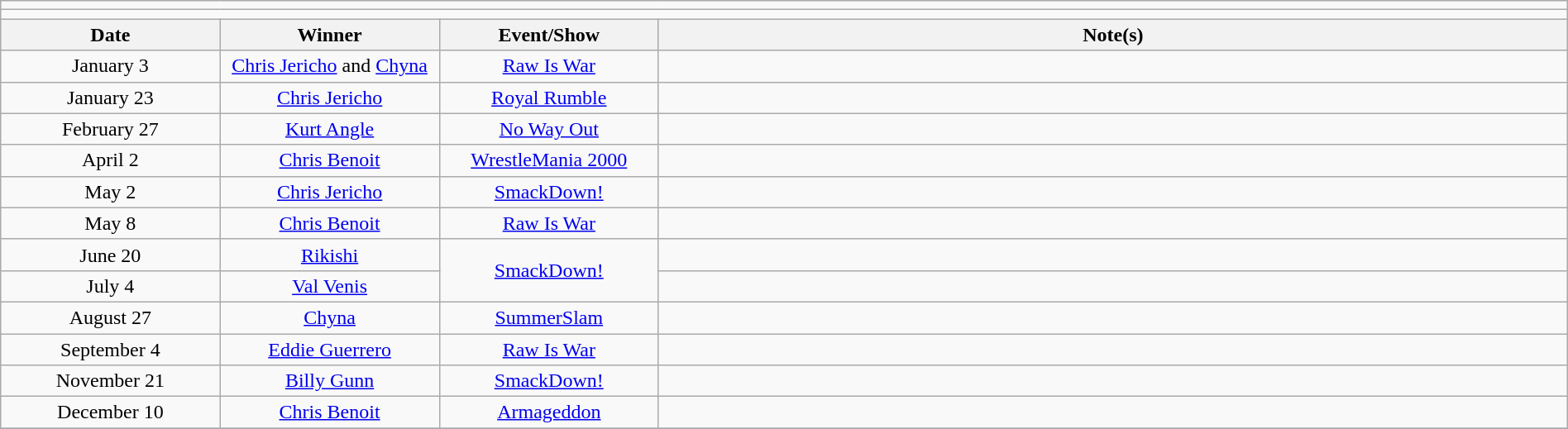<table class="wikitable" style="text-align:center; width:100%;">
<tr>
<td colspan="5"></td>
</tr>
<tr>
<td colspan="5"><strong></strong></td>
</tr>
<tr>
<th width=14%>Date</th>
<th width=14%>Winner</th>
<th width=14%>Event/Show</th>
<th width=58%>Note(s)</th>
</tr>
<tr>
<td>January 3</td>
<td><a href='#'>Chris Jericho</a> and <a href='#'>Chyna</a></td>
<td><a href='#'>Raw Is War</a></td>
<td align=left></td>
</tr>
<tr>
<td>January 23</td>
<td><a href='#'>Chris Jericho</a></td>
<td><a href='#'>Royal Rumble</a></td>
<td align=left></td>
</tr>
<tr>
<td>February 27</td>
<td><a href='#'>Kurt Angle</a></td>
<td><a href='#'>No Way Out</a></td>
<td align=left></td>
</tr>
<tr>
<td>April 2</td>
<td><a href='#'>Chris Benoit</a></td>
<td><a href='#'>WrestleMania 2000</a></td>
<td align=left></td>
</tr>
<tr>
<td>May 2</td>
<td><a href='#'>Chris Jericho</a></td>
<td><a href='#'>SmackDown!</a></td>
<td align=left></td>
</tr>
<tr>
<td>May 8</td>
<td><a href='#'>Chris Benoit</a></td>
<td><a href='#'>Raw Is War</a></td>
<td align=left></td>
</tr>
<tr>
<td>June 20</td>
<td><a href='#'>Rikishi</a></td>
<td rowspan=2><a href='#'>SmackDown!</a></td>
<td align=left></td>
</tr>
<tr>
<td>July 4</td>
<td><a href='#'>Val Venis</a></td>
<td align=left></td>
</tr>
<tr>
<td>August 27</td>
<td><a href='#'>Chyna</a></td>
<td><a href='#'>SummerSlam</a></td>
<td align=left></td>
</tr>
<tr>
<td>September 4</td>
<td><a href='#'>Eddie Guerrero</a></td>
<td><a href='#'>Raw Is War</a></td>
<td align=left></td>
</tr>
<tr>
<td>November 21</td>
<td><a href='#'>Billy Gunn</a></td>
<td><a href='#'>SmackDown!</a></td>
<td align=left></td>
</tr>
<tr>
<td>December 10</td>
<td><a href='#'>Chris Benoit</a></td>
<td><a href='#'>Armageddon</a></td>
<td align=left></td>
</tr>
<tr>
</tr>
</table>
